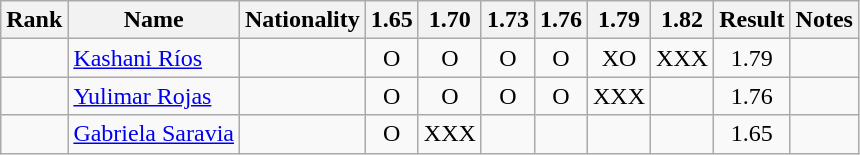<table class="wikitable sortable" style="text-align:center">
<tr>
<th>Rank</th>
<th>Name</th>
<th>Nationality</th>
<th>1.65</th>
<th>1.70</th>
<th>1.73</th>
<th>1.76</th>
<th>1.79</th>
<th>1.82</th>
<th>Result</th>
<th>Notes</th>
</tr>
<tr>
<td></td>
<td align=left><a href='#'>Kashani Ríos</a></td>
<td align=left></td>
<td>O</td>
<td>O</td>
<td>O</td>
<td>O</td>
<td>XO</td>
<td>XXX</td>
<td>1.79</td>
<td></td>
</tr>
<tr>
<td></td>
<td align=left><a href='#'>Yulimar Rojas</a></td>
<td align=left></td>
<td>O</td>
<td>O</td>
<td>O</td>
<td>O</td>
<td>XXX</td>
<td></td>
<td>1.76</td>
<td></td>
</tr>
<tr>
<td></td>
<td align=left><a href='#'>Gabriela Saravia</a></td>
<td align=left></td>
<td>O</td>
<td>XXX</td>
<td></td>
<td></td>
<td></td>
<td></td>
<td>1.65</td>
<td></td>
</tr>
</table>
